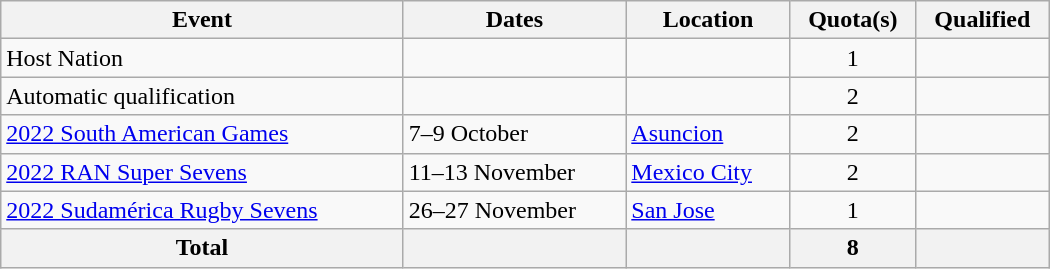<table class="wikitable" width=700>
<tr>
<th>Event</th>
<th>Dates</th>
<th>Location</th>
<th>Quota(s)</th>
<th>Qualified</th>
</tr>
<tr>
<td>Host Nation</td>
<td></td>
<td></td>
<td align=center>1</td>
<td></td>
</tr>
<tr>
<td>Automatic qualification</td>
<td></td>
<td></td>
<td align=center>2</td>
<td><br></td>
</tr>
<tr>
<td><a href='#'>2022 South American Games</a></td>
<td>7–9 October</td>
<td> <a href='#'>Asuncion</a></td>
<td align=center>2</td>
<td><br></td>
</tr>
<tr>
<td><a href='#'>2022 RAN Super Sevens</a></td>
<td>11–13 November</td>
<td> <a href='#'>Mexico City</a></td>
<td align=center>2</td>
<td><br></td>
</tr>
<tr>
<td><a href='#'>2022 Sudamérica Rugby Sevens</a></td>
<td>26–27 November</td>
<td> <a href='#'>San Jose</a></td>
<td align=center>1</td>
<td></td>
</tr>
<tr>
<th>Total</th>
<th></th>
<th></th>
<th>8</th>
<th></th>
</tr>
</table>
